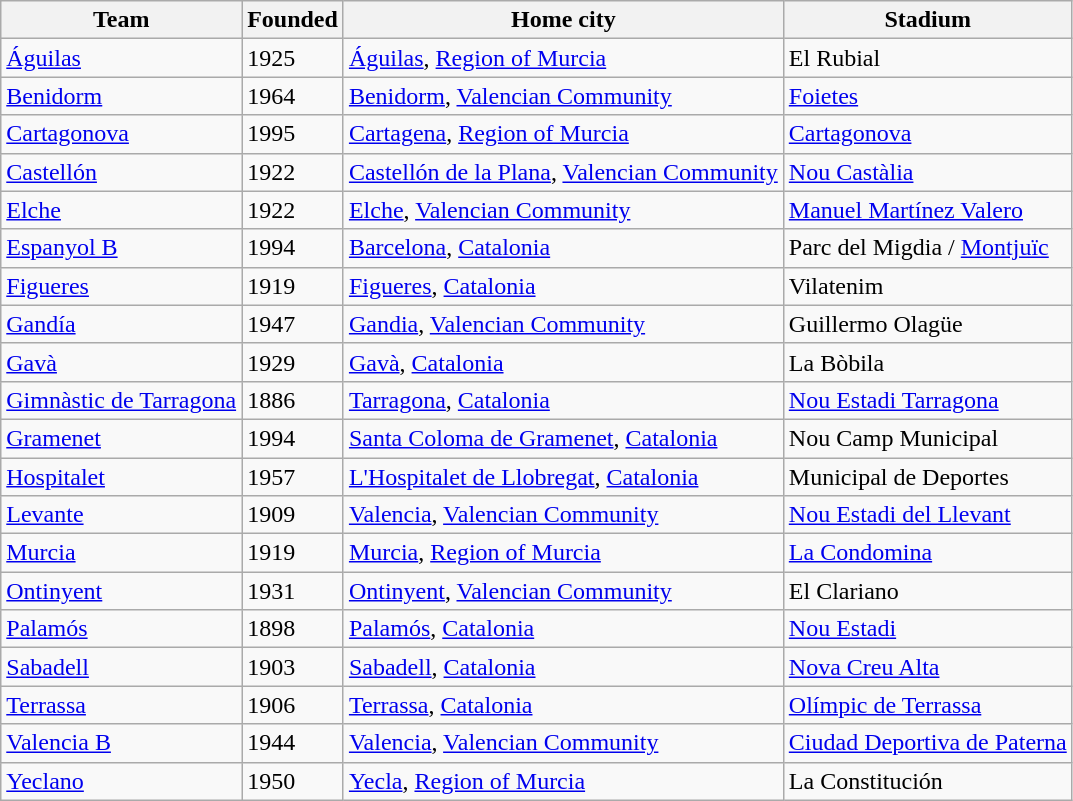<table class="wikitable sortable">
<tr>
<th>Team</th>
<th>Founded</th>
<th>Home city</th>
<th>Stadium</th>
</tr>
<tr>
<td><a href='#'>Águilas</a></td>
<td>1925</td>
<td><a href='#'>Águilas</a>, <a href='#'>Region of Murcia</a></td>
<td>El Rubial</td>
</tr>
<tr>
<td><a href='#'>Benidorm</a></td>
<td>1964</td>
<td><a href='#'>Benidorm</a>, <a href='#'>Valencian Community</a></td>
<td><a href='#'>Foietes</a></td>
</tr>
<tr>
<td><a href='#'>Cartagonova</a></td>
<td>1995</td>
<td><a href='#'>Cartagena</a>, <a href='#'>Region of Murcia</a></td>
<td><a href='#'>Cartagonova</a></td>
</tr>
<tr>
<td><a href='#'>Castellón</a></td>
<td>1922</td>
<td><a href='#'>Castellón de la Plana</a>, <a href='#'>Valencian Community</a></td>
<td><a href='#'>Nou Castàlia</a></td>
</tr>
<tr>
<td><a href='#'>Elche</a></td>
<td>1922</td>
<td><a href='#'>Elche</a>, <a href='#'>Valencian Community</a></td>
<td><a href='#'>Manuel Martínez Valero</a></td>
</tr>
<tr>
<td><a href='#'>Espanyol B</a></td>
<td>1994</td>
<td><a href='#'>Barcelona</a>, <a href='#'>Catalonia</a></td>
<td>Parc del Migdia / <a href='#'>Montjuïc</a></td>
</tr>
<tr>
<td><a href='#'>Figueres</a></td>
<td>1919</td>
<td><a href='#'>Figueres</a>, <a href='#'>Catalonia</a></td>
<td>Vilatenim</td>
</tr>
<tr>
<td><a href='#'>Gandía</a></td>
<td>1947</td>
<td><a href='#'>Gandia</a>, <a href='#'>Valencian Community</a></td>
<td>Guillermo Olagüe</td>
</tr>
<tr>
<td><a href='#'>Gavà</a></td>
<td>1929</td>
<td><a href='#'>Gavà</a>, <a href='#'>Catalonia</a></td>
<td>La Bòbila</td>
</tr>
<tr>
<td><a href='#'>Gimnàstic de Tarragona</a></td>
<td>1886</td>
<td><a href='#'>Tarragona</a>, <a href='#'>Catalonia</a></td>
<td><a href='#'>Nou Estadi Tarragona</a></td>
</tr>
<tr>
<td><a href='#'>Gramenet</a></td>
<td>1994</td>
<td><a href='#'>Santa Coloma de Gramenet</a>, <a href='#'>Catalonia</a></td>
<td>Nou Camp Municipal</td>
</tr>
<tr>
<td><a href='#'>Hospitalet</a></td>
<td>1957</td>
<td><a href='#'>L'Hospitalet de Llobregat</a>, <a href='#'>Catalonia</a></td>
<td>Municipal de Deportes</td>
</tr>
<tr>
<td><a href='#'>Levante</a></td>
<td>1909</td>
<td><a href='#'>Valencia</a>, <a href='#'>Valencian Community</a></td>
<td><a href='#'>Nou Estadi del Llevant</a></td>
</tr>
<tr>
<td><a href='#'>Murcia</a></td>
<td>1919</td>
<td><a href='#'>Murcia</a>, <a href='#'>Region of Murcia</a></td>
<td><a href='#'>La Condomina</a></td>
</tr>
<tr>
<td><a href='#'>Ontinyent</a></td>
<td>1931</td>
<td><a href='#'>Ontinyent</a>, <a href='#'>Valencian Community</a></td>
<td>El Clariano</td>
</tr>
<tr>
<td><a href='#'>Palamós</a></td>
<td>1898</td>
<td><a href='#'>Palamós</a>, <a href='#'>Catalonia</a></td>
<td><a href='#'>Nou Estadi</a></td>
</tr>
<tr>
<td><a href='#'>Sabadell</a></td>
<td>1903</td>
<td><a href='#'>Sabadell</a>, <a href='#'>Catalonia</a></td>
<td><a href='#'>Nova Creu Alta</a></td>
</tr>
<tr>
<td><a href='#'>Terrassa</a></td>
<td>1906</td>
<td><a href='#'>Terrassa</a>, <a href='#'>Catalonia</a></td>
<td><a href='#'>Olímpic de Terrassa</a></td>
</tr>
<tr>
<td><a href='#'>Valencia B</a></td>
<td>1944</td>
<td><a href='#'>Valencia</a>, <a href='#'>Valencian Community</a></td>
<td><a href='#'>Ciudad Deportiva de Paterna</a></td>
</tr>
<tr>
<td><a href='#'>Yeclano</a></td>
<td>1950</td>
<td><a href='#'>Yecla</a>, <a href='#'>Region of Murcia</a></td>
<td>La Constitución</td>
</tr>
</table>
